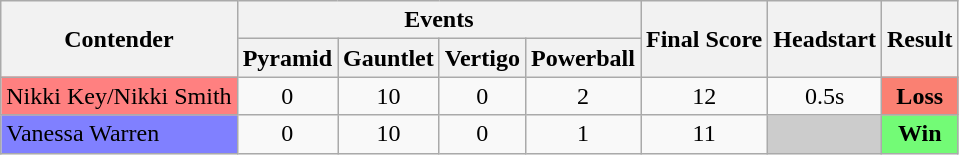<table class="wikitable" style="text-align:center;">
<tr>
<th rowspan=2>Contender</th>
<th colspan=4>Events</th>
<th rowspan=2>Final Score</th>
<th rowspan=2>Headstart</th>
<th rowspan=2>Result</th>
</tr>
<tr>
<th>Pyramid</th>
<th>Gauntlet</th>
<th>Vertigo</th>
<th>Powerball</th>
</tr>
<tr>
<td bgcolor=#ff8080>Nikki Key/Nikki Smith</td>
<td>0</td>
<td>10</td>
<td>0</td>
<td>2</td>
<td>12</td>
<td>0.5s</td>
<td style="text-align:center; background:salmon;"><strong>Loss</strong></td>
</tr>
<tr>
<td bgcolor=#8080ff style="text-align:left;">Vanessa Warren</td>
<td>0</td>
<td>10</td>
<td>0</td>
<td>1</td>
<td>11</td>
<td style="background:#ccc"></td>
<td style="text-align:center; background:#73fb76;"><strong>Win</strong></td>
</tr>
</table>
